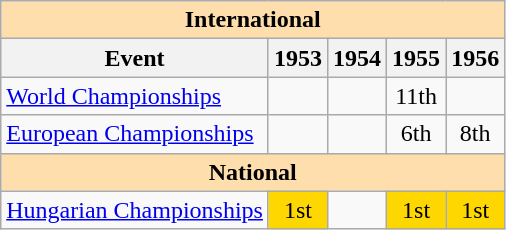<table class="wikitable" style="text-align:center">
<tr>
<th style="background-color: #ffdead; " colspan=5 align=center>International</th>
</tr>
<tr>
<th>Event</th>
<th>1953</th>
<th>1954</th>
<th>1955</th>
<th>1956</th>
</tr>
<tr>
<td align=left><a href='#'>World Championships</a></td>
<td></td>
<td></td>
<td>11th</td>
<td></td>
</tr>
<tr>
<td align=left><a href='#'>European Championships</a></td>
<td></td>
<td></td>
<td>6th</td>
<td>8th</td>
</tr>
<tr>
<th style="background-color: #ffdead; " colspan=5 align=center>National</th>
</tr>
<tr>
<td align=left><a href='#'>Hungarian Championships</a></td>
<td bgcolor=gold>1st</td>
<td></td>
<td bgcolor=gold>1st</td>
<td bgcolor=gold>1st</td>
</tr>
</table>
